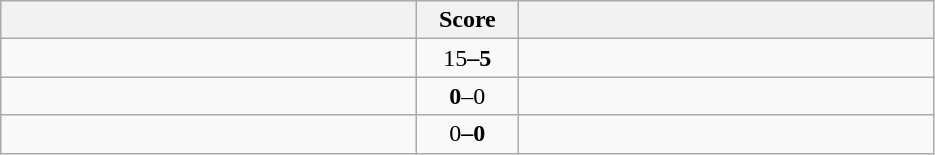<table class="wikitable" style="text-align: center;">
<tr>
<th width=270></th>
<th width=60>Score</th>
<th width=270></th>
</tr>
<tr>
<td align=left><strong></td>
<td></strong>15<strong>–5</td>
<td align=left></td>
</tr>
<tr>
<td align=left></strong></td>
<td><strong>0</strong>–0</td>
<td align=left></td>
</tr>
<tr>
<td align=left><strong></td>
<td></strong>0<strong>–0</td>
<td align=left></td>
</tr>
</table>
